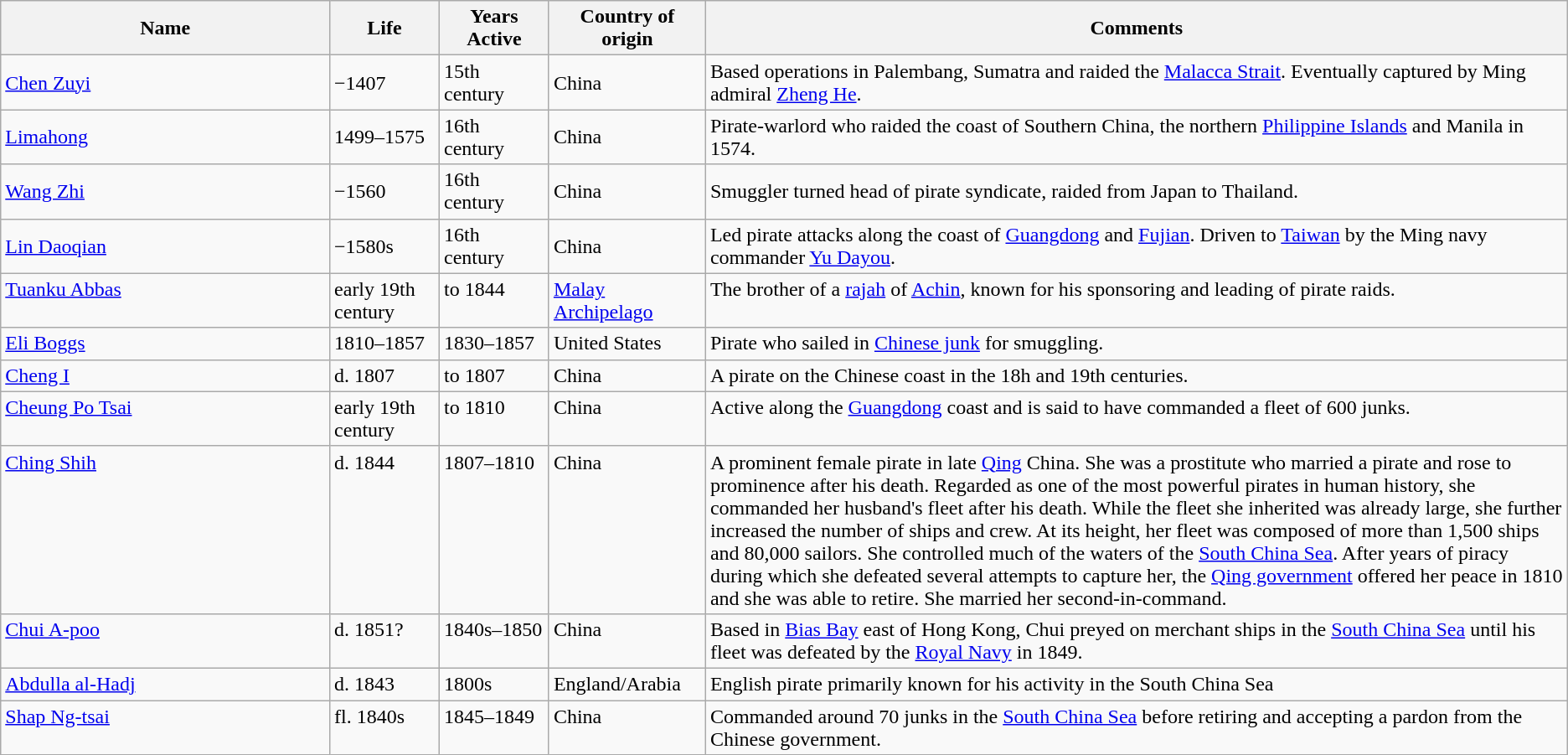<table class="sortable wikitable">
<tr>
<th style="width:21%;">Name</th>
<th style="width:7%;">Life</th>
<th style="width:7%;">Years Active</th>
<th style="width:10%;">Country of origin</th>
<th style="width:55%;">Comments</th>
</tr>
<tr>
<td><a href='#'>Chen Zuyi</a></td>
<td>−1407</td>
<td>15th century</td>
<td>China</td>
<td>Based operations in Palembang, Sumatra and raided the <a href='#'>Malacca Strait</a>. Eventually captured by Ming admiral <a href='#'>Zheng He</a>.</td>
</tr>
<tr>
<td><a href='#'>Limahong</a></td>
<td>1499–1575</td>
<td>16th century</td>
<td>China</td>
<td>Pirate-warlord who raided the coast of Southern China, the northern <a href='#'>Philippine Islands</a> and Manila in 1574.</td>
</tr>
<tr>
<td><a href='#'>Wang Zhi</a></td>
<td>−1560</td>
<td>16th century</td>
<td>China</td>
<td>Smuggler turned head of pirate syndicate, raided from Japan to Thailand.</td>
</tr>
<tr>
<td><a href='#'>Lin Daoqian</a></td>
<td>−1580s</td>
<td>16th century</td>
<td>China</td>
<td>Led pirate attacks along the coast of <a href='#'>Guangdong</a> and <a href='#'>Fujian</a>. Driven to <a href='#'>Taiwan</a> by the Ming navy commander <a href='#'>Yu Dayou</a>.</td>
</tr>
<tr valign="top">
<td><a href='#'>Tuanku Abbas</a></td>
<td>early 19th century</td>
<td>to 1844</td>
<td><a href='#'>Malay Archipelago</a></td>
<td>The brother of a <a href='#'>rajah</a> of <a href='#'>Achin</a>, known for his sponsoring and leading of pirate raids.</td>
</tr>
<tr valign="top">
<td><a href='#'>Eli Boggs</a></td>
<td>1810–1857</td>
<td>1830–1857</td>
<td>United States</td>
<td>Pirate who sailed in <a href='#'>Chinese junk</a> for smuggling.</td>
</tr>
<tr valign="top">
<td><a href='#'>Cheng I</a></td>
<td>d. 1807</td>
<td>to 1807</td>
<td>China</td>
<td>A pirate on the Chinese coast in the 18h and 19th centuries.</td>
</tr>
<tr valign="top">
<td><a href='#'>Cheung Po Tsai</a></td>
<td>early 19th century</td>
<td>to 1810</td>
<td>China</td>
<td>Active along the <a href='#'>Guangdong</a> coast and is said to have commanded a fleet of 600 junks.</td>
</tr>
<tr valign="top">
<td><a href='#'>Ching Shih</a></td>
<td>d. 1844</td>
<td>1807–1810</td>
<td>China</td>
<td>A prominent female pirate in late <a href='#'>Qing</a> China. She was a prostitute who married a pirate and rose to prominence after his death. Regarded as one of the most powerful pirates in human history, she commanded her husband's fleet after his death. While the fleet she inherited was already large, she further increased the number of ships and crew. At its height, her fleet was composed of more than 1,500 ships and 80,000 sailors. She controlled much of the waters of the <a href='#'>South China Sea</a>. After years of piracy during which she defeated several attempts to capture her, the <a href='#'>Qing government</a> offered her peace in 1810 and she was able to retire.  She married her second-in-command.</td>
</tr>
<tr valign="top">
<td><a href='#'>Chui A-poo</a></td>
<td>d. 1851?</td>
<td>1840s–1850</td>
<td>China</td>
<td>Based in <a href='#'>Bias Bay</a> east of Hong Kong, Chui preyed on merchant ships in the <a href='#'>South China Sea</a> until his fleet was defeated by the <a href='#'>Royal Navy</a> in 1849.</td>
</tr>
<tr valign="top">
<td><a href='#'>Abdulla al-Hadj</a></td>
<td>d. 1843</td>
<td>1800s</td>
<td>England/Arabia</td>
<td>English pirate primarily known for his activity in the South China Sea</td>
</tr>
<tr valign="top">
<td><a href='#'>Shap Ng-tsai</a></td>
<td>fl. 1840s</td>
<td>1845–1849</td>
<td>China</td>
<td>Commanded around 70 junks in the <a href='#'>South China Sea</a> before retiring and accepting a pardon from the Chinese government.</td>
</tr>
</table>
